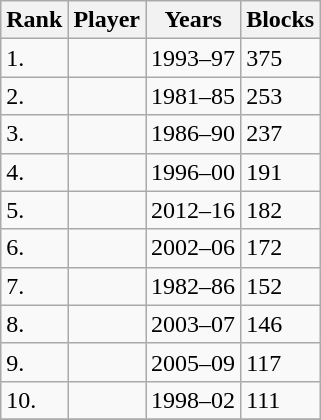<table class="wikitable sortable">
<tr>
<th>Rank</th>
<th>Player</th>
<th>Years</th>
<th>Blocks</th>
</tr>
<tr>
<td>1.</td>
<td></td>
<td>1993–97</td>
<td>375</td>
</tr>
<tr>
<td>2.</td>
<td></td>
<td>1981–85</td>
<td>253</td>
</tr>
<tr>
<td>3.</td>
<td></td>
<td>1986–90</td>
<td>237</td>
</tr>
<tr>
<td>4.</td>
<td></td>
<td>1996–00</td>
<td>191</td>
</tr>
<tr>
<td>5.</td>
<td></td>
<td>2012–16</td>
<td>182</td>
</tr>
<tr>
<td>6.</td>
<td></td>
<td>2002–06</td>
<td>172</td>
</tr>
<tr>
<td>7.</td>
<td></td>
<td>1982–86</td>
<td>152</td>
</tr>
<tr>
<td>8.</td>
<td></td>
<td>2003–07</td>
<td>146</td>
</tr>
<tr>
<td>9.</td>
<td></td>
<td>2005–09</td>
<td>117</td>
</tr>
<tr>
<td>10.</td>
<td></td>
<td>1998–02</td>
<td>111</td>
</tr>
<tr>
</tr>
</table>
